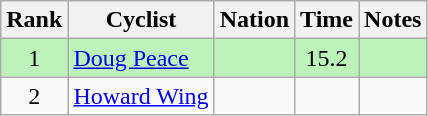<table class="wikitable sortable" style="text-align:center">
<tr>
<th>Rank</th>
<th>Cyclist</th>
<th>Nation</th>
<th>Time</th>
<th>Notes</th>
</tr>
<tr style="background:#bbf3bb;">
<td>1</td>
<td align=left><a href='#'>Doug Peace</a></td>
<td align=left></td>
<td>15.2</td>
<td></td>
</tr>
<tr>
<td>2</td>
<td align=left><a href='#'>Howard Wing</a></td>
<td align=left></td>
<td></td>
<td></td>
</tr>
</table>
